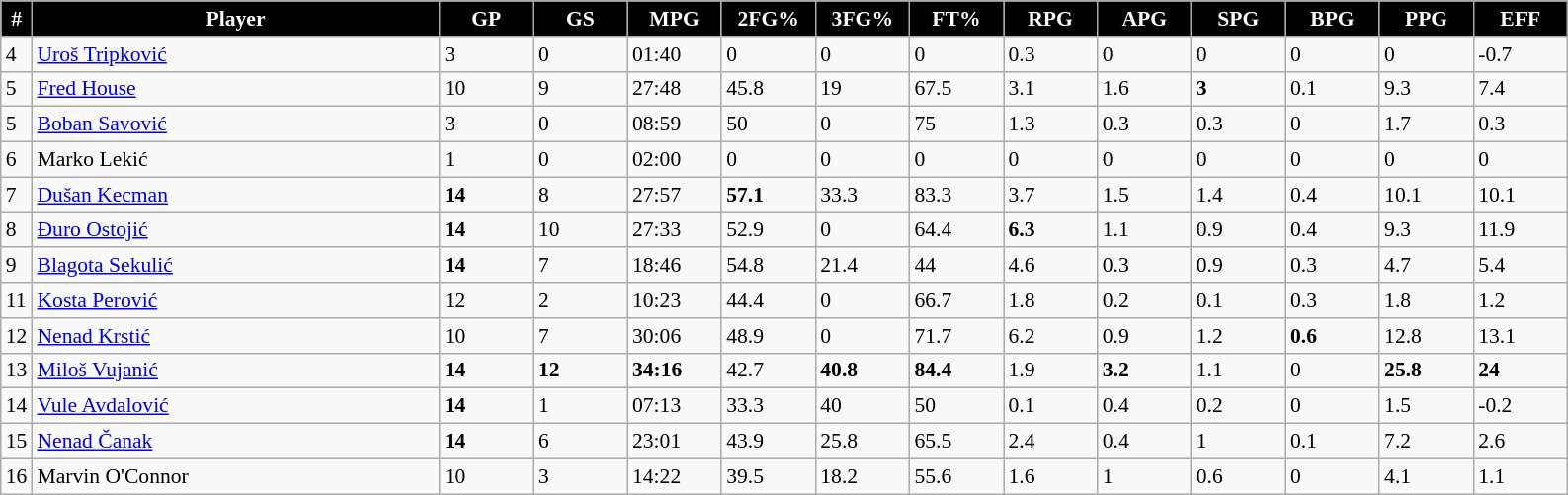<table class="wikitable sortable" style="font-size: 90%">
<tr>
<th style="background:black; color:white;" width="2%">#</th>
<th style="background:black; color:white;">Player</th>
<th style="background:black; color:white;" width="6%">GP</th>
<th style="background:black; color:white;" width="6%">GS</th>
<th style="background:black; color:white;" width="6%">MPG</th>
<th style="background:black; color:white;" width="6%">2FG%</th>
<th style="background:black; color:white;" width="6%">3FG%</th>
<th style="background:black; color:white;" width="6%">FT%</th>
<th style="background:black; color:white;" width="6%">RPG</th>
<th style="background:black; color:white;" width="6%">APG</th>
<th style="background:black; color:white;" width="6%">SPG</th>
<th style="background:black; color:white;" width="6%">BPG</th>
<th style="background:black; color:white;" width="6%">PPG</th>
<th style="background:black; color:white;" width="6%">EFF</th>
</tr>
<tr>
<td>4</td>
<td> <a href='#'>Uroš Tripković</a></td>
<td>3</td>
<td>0</td>
<td>01:40</td>
<td>0</td>
<td>0</td>
<td>0</td>
<td>0.3</td>
<td>0</td>
<td>0</td>
<td>0</td>
<td>0</td>
<td>-0.7</td>
</tr>
<tr>
<td>5</td>
<td> <a href='#'>Fred House</a></td>
<td>10</td>
<td>9</td>
<td>27:48</td>
<td>45.8</td>
<td>19</td>
<td>67.5</td>
<td>3.1</td>
<td>1.6</td>
<td><strong>3</strong></td>
<td>0.1</td>
<td>9.3</td>
<td>7.4</td>
</tr>
<tr>
<td>5</td>
<td> <a href='#'>Boban Savović</a></td>
<td>3</td>
<td>0</td>
<td>08:59</td>
<td>50</td>
<td>0</td>
<td>75</td>
<td>1.3</td>
<td>0.3</td>
<td>0.3</td>
<td>0</td>
<td>1.7</td>
<td>0.3</td>
</tr>
<tr>
<td>6</td>
<td> Marko Lekić</td>
<td>1</td>
<td>0</td>
<td>02:00</td>
<td>0</td>
<td>0</td>
<td>0</td>
<td>0</td>
<td>0</td>
<td>0</td>
<td>0</td>
<td>0</td>
<td>0</td>
</tr>
<tr>
<td>7</td>
<td> <a href='#'>Dušan Kecman</a></td>
<td><strong>14</strong></td>
<td>8</td>
<td>27:57</td>
<td><strong>57.1</strong></td>
<td>33.3</td>
<td>83.3</td>
<td>3.7</td>
<td>1.5</td>
<td>1.4</td>
<td>0.4</td>
<td>10.1</td>
<td>10.1</td>
</tr>
<tr>
<td>8</td>
<td> <a href='#'>Đuro Ostojić</a></td>
<td><strong>14</strong></td>
<td>10</td>
<td>27:33</td>
<td>52.9</td>
<td>0</td>
<td>64.4</td>
<td><strong>6.3</strong></td>
<td>1.1</td>
<td>0.9</td>
<td>0.4</td>
<td>9.3</td>
<td>11.9</td>
</tr>
<tr>
<td>9</td>
<td> <a href='#'>Blagota Sekulić</a></td>
<td><strong>14</strong></td>
<td>7</td>
<td>18:46</td>
<td>54.8</td>
<td>21.4</td>
<td>44</td>
<td>4.6</td>
<td>0.3</td>
<td>0.9</td>
<td>0.3</td>
<td>4.7</td>
<td>5.4</td>
</tr>
<tr>
<td>11</td>
<td> <a href='#'>Kosta Perović</a></td>
<td>12</td>
<td>2</td>
<td>10:23</td>
<td>44.4</td>
<td>0</td>
<td>66.7</td>
<td>1.8</td>
<td>0.2</td>
<td>0.1</td>
<td>0.3</td>
<td>1.8</td>
<td>1.2</td>
</tr>
<tr>
<td>12</td>
<td> <a href='#'>Nenad Krstić</a></td>
<td>10</td>
<td>7</td>
<td>30:06</td>
<td>48.9</td>
<td>0</td>
<td>71.7</td>
<td>6.2</td>
<td>0.9</td>
<td>1.2</td>
<td><strong>0.6</strong></td>
<td>12.8</td>
<td>13.1</td>
</tr>
<tr>
<td>13</td>
<td> <a href='#'>Miloš Vujanić</a></td>
<td><strong>14</strong></td>
<td><strong>12</strong></td>
<td><strong>34:16</strong></td>
<td>42.7</td>
<td><strong>40.8</strong></td>
<td><strong>84.4</strong></td>
<td>1.9</td>
<td><strong>3.2</strong></td>
<td>1.1</td>
<td>0</td>
<td><strong>25.8</strong></td>
<td><strong>24</strong></td>
</tr>
<tr>
<td>14</td>
<td> <a href='#'>Vule Avdalović</a></td>
<td><strong>14</strong></td>
<td>1</td>
<td>07:13</td>
<td>33.3</td>
<td>40</td>
<td>50</td>
<td>0.1</td>
<td>0.4</td>
<td>0.2</td>
<td>0</td>
<td>1.5</td>
<td>-0.2</td>
</tr>
<tr>
<td>15</td>
<td> <a href='#'>Nenad Čanak</a></td>
<td><strong>14</strong></td>
<td>6</td>
<td>23:01</td>
<td>43.9</td>
<td>25.8</td>
<td>65.5</td>
<td>2.4</td>
<td>0.4</td>
<td>1</td>
<td>0.1</td>
<td>7.2</td>
<td>2.6</td>
</tr>
<tr>
<td>16</td>
<td> Marvin O'Connor</td>
<td>10</td>
<td>3</td>
<td>14:22</td>
<td>39.5</td>
<td>18.2</td>
<td>55.6</td>
<td>1.6</td>
<td>1</td>
<td>0.6</td>
<td>0</td>
<td>4.1</td>
<td>1.1</td>
</tr>
</table>
